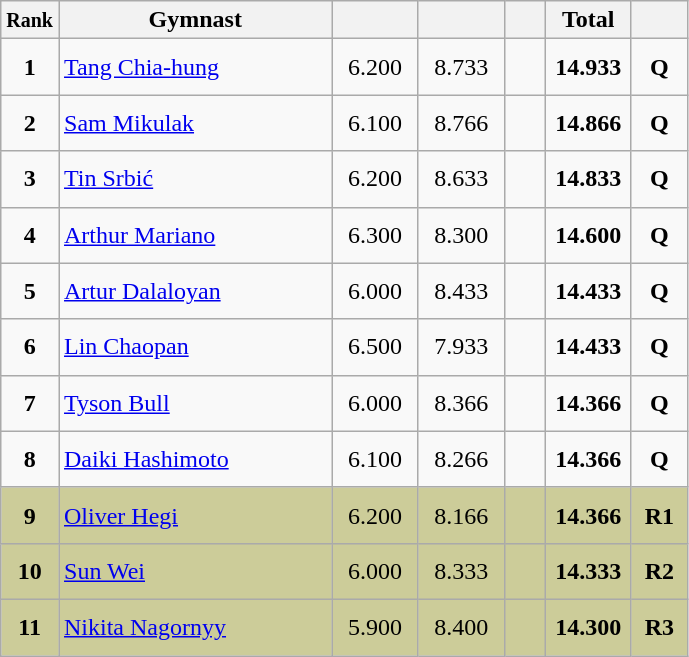<table style="text-align:center;" class="wikitable sortable">
<tr>
<th scope="col" style="width:15px;"><small>Rank</small></th>
<th scope="col" style="width:175px;">Gymnast</th>
<th scope="col" style="width:50px;"><small></small></th>
<th scope="col" style="width:50px;"><small></small></th>
<th scope="col" style="width:20px;"><small></small></th>
<th scope="col" style="width:50px;">Total</th>
<th scope="col" style="width:30px;"><small></small></th>
</tr>
<tr>
<td scope="row" style="text-align:center"><strong>1</strong></td>
<td style="height:30px; text-align:left;"> <a href='#'>Tang Chia-hung</a></td>
<td>6.200</td>
<td>8.733</td>
<td></td>
<td><strong>14.933</strong></td>
<td><strong>Q</strong></td>
</tr>
<tr>
<td scope="row" style="text-align:center"><strong>2</strong></td>
<td style="height:30px; text-align:left;"> <a href='#'>Sam Mikulak</a></td>
<td>6.100</td>
<td>8.766</td>
<td></td>
<td><strong>14.866</strong></td>
<td><strong>Q</strong></td>
</tr>
<tr>
<td scope="row" style="text-align:center"><strong>3</strong></td>
<td style="height:30px; text-align:left;"> <a href='#'>Tin Srbić</a></td>
<td>6.200</td>
<td>8.633</td>
<td></td>
<td><strong>14.833</strong></td>
<td><strong>Q</strong></td>
</tr>
<tr>
<td scope="row" style="text-align:center"><strong>4</strong></td>
<td style="height:30px; text-align:left;"> <a href='#'>Arthur Mariano</a></td>
<td>6.300</td>
<td>8.300</td>
<td></td>
<td><strong>14.600</strong></td>
<td><strong>Q</strong></td>
</tr>
<tr>
<td scope="row" style="text-align:center"><strong>5</strong></td>
<td style="height:30px; text-align:left;"> <a href='#'>Artur Dalaloyan</a></td>
<td>6.000</td>
<td>8.433</td>
<td></td>
<td><strong>14.433</strong></td>
<td><strong>Q</strong></td>
</tr>
<tr>
<td scope="row" style="text-align:center"><strong>6</strong></td>
<td style="height:30px; text-align:left;"> <a href='#'>Lin Chaopan</a></td>
<td>6.500</td>
<td>7.933</td>
<td></td>
<td><strong>14.433</strong></td>
<td><strong>Q</strong></td>
</tr>
<tr>
<td scope="row" style="text-align:center"><strong>7</strong></td>
<td style="height:30px; text-align:left;"> <a href='#'>Tyson Bull</a></td>
<td>6.000</td>
<td>8.366</td>
<td></td>
<td><strong>14.366</strong></td>
<td><strong>Q</strong></td>
</tr>
<tr>
<td scope="row" style="text-align:center"><strong>8</strong></td>
<td style="height:30px; text-align:left;"> <a href='#'>Daiki Hashimoto</a></td>
<td>6.100</td>
<td>8.266</td>
<td></td>
<td><strong>14.366</strong></td>
<td><strong>Q</strong></td>
</tr>
<tr style="background:#cccc99;">
<td scope="row" style="text-align:center"><strong>9</strong></td>
<td style="height:30px; text-align:left;"> <a href='#'>Oliver Hegi</a></td>
<td>6.200</td>
<td>8.166</td>
<td></td>
<td><strong>14.366</strong></td>
<td><strong>R1</strong></td>
</tr>
<tr style="background:#cccc99;">
<td scope="row" style="text-align:center"><strong>10</strong></td>
<td style="height:30px; text-align:left;"> <a href='#'>Sun Wei</a></td>
<td>6.000</td>
<td>8.333</td>
<td></td>
<td><strong>14.333</strong></td>
<td><strong>R2</strong></td>
</tr>
<tr style="background:#cccc99;">
<td scope="row" style="text-align:center"><strong>11</strong></td>
<td style="height:30px; text-align:left;"> <a href='#'>Nikita Nagornyy</a></td>
<td>5.900</td>
<td>8.400</td>
<td></td>
<td><strong>14.300</strong></td>
<td><strong>R3</strong></td>
</tr>
</table>
